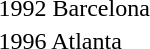<table>
<tr>
<td>1992 Barcelona <br></td>
<td></td>
<td></td>
<td></td>
</tr>
<tr>
<td>1996 Atlanta <br></td>
<td></td>
<td></td>
<td></td>
</tr>
</table>
